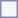<table style="border:1px solid #8888aa; background-color:#f7f8ff; padding:5px; font-size:95%; margin: 0px 12px 12px 0px;">
</table>
